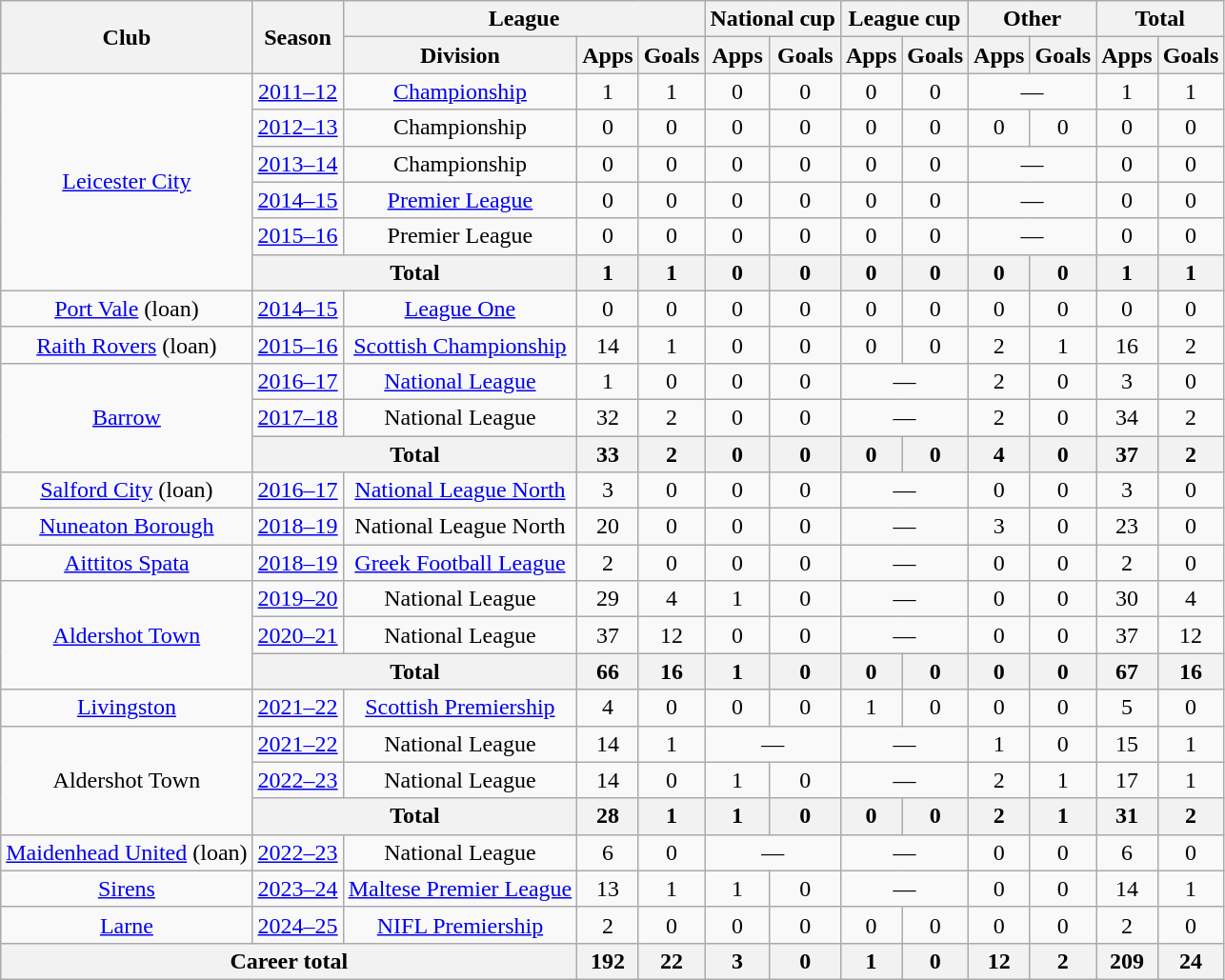<table class="wikitable" style="text-align:center">
<tr>
<th rowspan="2">Club</th>
<th rowspan="2">Season</th>
<th colspan="3">League</th>
<th colspan="2">National cup</th>
<th colspan="2">League cup</th>
<th colspan="2">Other</th>
<th colspan="2">Total</th>
</tr>
<tr>
<th>Division</th>
<th>Apps</th>
<th>Goals</th>
<th>Apps</th>
<th>Goals</th>
<th>Apps</th>
<th>Goals</th>
<th>Apps</th>
<th>Goals</th>
<th>Apps</th>
<th>Goals</th>
</tr>
<tr>
<td rowspan="6"><a href='#'>Leicester City</a></td>
<td><a href='#'>2011–12</a></td>
<td><a href='#'>Championship</a></td>
<td>1</td>
<td>1</td>
<td>0</td>
<td>0</td>
<td>0</td>
<td>0</td>
<td colspan="2">—</td>
<td>1</td>
<td>1</td>
</tr>
<tr>
<td><a href='#'>2012–13</a></td>
<td>Championship</td>
<td>0</td>
<td>0</td>
<td>0</td>
<td>0</td>
<td>0</td>
<td>0</td>
<td>0</td>
<td>0</td>
<td>0</td>
<td>0</td>
</tr>
<tr>
<td><a href='#'>2013–14</a></td>
<td>Championship</td>
<td>0</td>
<td>0</td>
<td>0</td>
<td>0</td>
<td>0</td>
<td>0</td>
<td colspan="2">—</td>
<td>0</td>
<td>0</td>
</tr>
<tr>
<td><a href='#'>2014–15</a></td>
<td><a href='#'>Premier League</a></td>
<td>0</td>
<td>0</td>
<td>0</td>
<td>0</td>
<td>0</td>
<td>0</td>
<td colspan="2">—</td>
<td>0</td>
<td>0</td>
</tr>
<tr>
<td><a href='#'>2015–16</a></td>
<td>Premier League</td>
<td>0</td>
<td>0</td>
<td>0</td>
<td>0</td>
<td>0</td>
<td>0</td>
<td colspan="2">—</td>
<td>0</td>
<td>0</td>
</tr>
<tr>
<th colspan="2">Total</th>
<th>1</th>
<th>1</th>
<th>0</th>
<th>0</th>
<th>0</th>
<th>0</th>
<th>0</th>
<th>0</th>
<th>1</th>
<th>1</th>
</tr>
<tr>
<td><a href='#'>Port Vale</a> (loan)</td>
<td><a href='#'>2014–15</a></td>
<td><a href='#'>League One</a></td>
<td>0</td>
<td>0</td>
<td>0</td>
<td>0</td>
<td>0</td>
<td>0</td>
<td>0</td>
<td>0</td>
<td>0</td>
<td>0</td>
</tr>
<tr>
<td><a href='#'>Raith Rovers</a> (loan)</td>
<td><a href='#'>2015–16</a></td>
<td><a href='#'>Scottish Championship</a></td>
<td>14</td>
<td>1</td>
<td>0</td>
<td>0</td>
<td>0</td>
<td>0</td>
<td>2</td>
<td>1</td>
<td>16</td>
<td>2</td>
</tr>
<tr>
<td rowspan="3"><a href='#'>Barrow</a></td>
<td><a href='#'>2016–17</a></td>
<td><a href='#'>National League</a></td>
<td>1</td>
<td>0</td>
<td>0</td>
<td>0</td>
<td colspan="2">—</td>
<td>2</td>
<td>0</td>
<td>3</td>
<td>0</td>
</tr>
<tr>
<td><a href='#'>2017–18</a></td>
<td>National League</td>
<td>32</td>
<td>2</td>
<td>0</td>
<td>0</td>
<td colspan="2">—</td>
<td>2</td>
<td>0</td>
<td>34</td>
<td>2</td>
</tr>
<tr>
<th colspan="2">Total</th>
<th>33</th>
<th>2</th>
<th>0</th>
<th>0</th>
<th>0</th>
<th>0</th>
<th>4</th>
<th>0</th>
<th>37</th>
<th>2</th>
</tr>
<tr>
<td><a href='#'>Salford City</a> (loan)</td>
<td><a href='#'>2016–17</a></td>
<td><a href='#'>National League North</a></td>
<td>3</td>
<td>0</td>
<td>0</td>
<td>0</td>
<td colspan="2">—</td>
<td>0</td>
<td>0</td>
<td>3</td>
<td>0</td>
</tr>
<tr>
<td><a href='#'>Nuneaton Borough</a></td>
<td><a href='#'>2018–19</a></td>
<td>National League North</td>
<td>20</td>
<td>0</td>
<td>0</td>
<td>0</td>
<td colspan="2">—</td>
<td>3</td>
<td>0</td>
<td>23</td>
<td>0</td>
</tr>
<tr>
<td><a href='#'>Aittitos Spata</a></td>
<td><a href='#'>2018–19</a></td>
<td><a href='#'>Greek Football League</a></td>
<td>2</td>
<td>0</td>
<td>0</td>
<td>0</td>
<td colspan="2">—</td>
<td>0</td>
<td>0</td>
<td>2</td>
<td>0</td>
</tr>
<tr>
<td rowspan="3"><a href='#'>Aldershot Town</a></td>
<td><a href='#'>2019–20</a></td>
<td>National League</td>
<td>29</td>
<td>4</td>
<td>1</td>
<td>0</td>
<td colspan="2">—</td>
<td>0</td>
<td>0</td>
<td>30</td>
<td>4</td>
</tr>
<tr>
<td><a href='#'>2020–21</a></td>
<td>National League</td>
<td>37</td>
<td>12</td>
<td>0</td>
<td>0</td>
<td colspan="2">—</td>
<td>0</td>
<td>0</td>
<td>37</td>
<td>12</td>
</tr>
<tr>
<th colspan="2">Total</th>
<th>66</th>
<th>16</th>
<th>1</th>
<th>0</th>
<th>0</th>
<th>0</th>
<th>0</th>
<th>0</th>
<th>67</th>
<th>16</th>
</tr>
<tr>
<td><a href='#'>Livingston</a></td>
<td><a href='#'>2021–22</a></td>
<td><a href='#'>Scottish Premiership</a></td>
<td>4</td>
<td>0</td>
<td>0</td>
<td>0</td>
<td>1</td>
<td>0</td>
<td>0</td>
<td>0</td>
<td>5</td>
<td>0</td>
</tr>
<tr>
<td rowspan="3">Aldershot Town</td>
<td><a href='#'>2021–22</a></td>
<td>National League</td>
<td>14</td>
<td>1</td>
<td colspan="2">—</td>
<td colspan="2">—</td>
<td>1</td>
<td>0</td>
<td>15</td>
<td>1</td>
</tr>
<tr>
<td><a href='#'>2022–23</a></td>
<td>National League</td>
<td>14</td>
<td>0</td>
<td>1</td>
<td>0</td>
<td colspan="2">—</td>
<td>2</td>
<td>1</td>
<td>17</td>
<td>1</td>
</tr>
<tr>
<th colspan="2">Total</th>
<th>28</th>
<th>1</th>
<th>1</th>
<th>0</th>
<th>0</th>
<th>0</th>
<th>2</th>
<th>1</th>
<th>31</th>
<th>2</th>
</tr>
<tr>
<td><a href='#'>Maidenhead United</a> (loan)</td>
<td><a href='#'>2022–23</a></td>
<td>National League</td>
<td>6</td>
<td>0</td>
<td colspan="2">—</td>
<td colspan="2">—</td>
<td>0</td>
<td>0</td>
<td>6</td>
<td>0</td>
</tr>
<tr>
<td><a href='#'>Sirens</a></td>
<td><a href='#'>2023–24</a></td>
<td><a href='#'>Maltese Premier League</a></td>
<td>13</td>
<td>1</td>
<td>1</td>
<td>0</td>
<td colspan="2">—</td>
<td>0</td>
<td>0</td>
<td>14</td>
<td>1</td>
</tr>
<tr>
<td><a href='#'>Larne</a></td>
<td><a href='#'>2024–25</a></td>
<td><a href='#'>NIFL Premiership</a></td>
<td>2</td>
<td>0</td>
<td>0</td>
<td>0</td>
<td>0</td>
<td>0</td>
<td>0</td>
<td>0</td>
<td>2</td>
<td>0</td>
</tr>
<tr>
<th colspan="3">Career total</th>
<th>192</th>
<th>22</th>
<th>3</th>
<th>0</th>
<th>1</th>
<th>0</th>
<th>12</th>
<th>2</th>
<th>209</th>
<th>24</th>
</tr>
</table>
